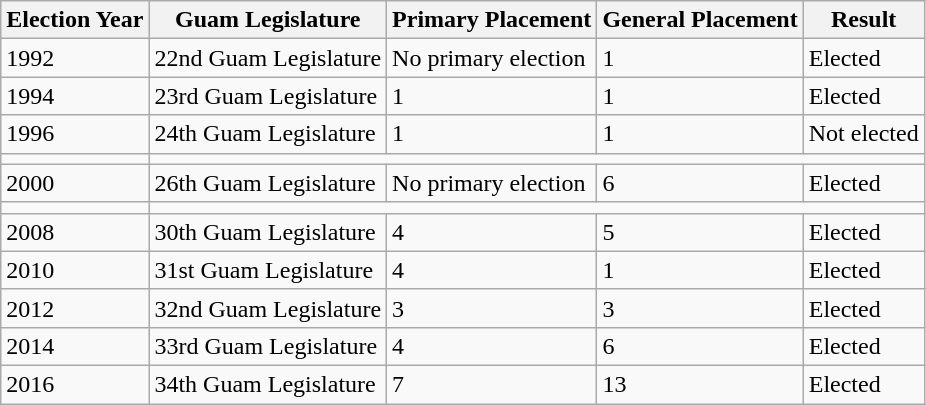<table class="wikitable sortable" id="elections">
<tr style="vertical-align:bottom;">
<th>Election Year</th>
<th>Guam Legislature</th>
<th>Primary Placement</th>
<th>General Placement</th>
<th>Result</th>
</tr>
<tr>
<td>1992</td>
<td>22nd Guam Legislature</td>
<td>No primary election</td>
<td>1</td>
<td>Elected</td>
</tr>
<tr>
<td>1994</td>
<td>23rd Guam Legislature</td>
<td>1</td>
<td>1</td>
<td>Elected</td>
</tr>
<tr>
<td>1996</td>
<td>24th Guam Legislature</td>
<td>1</td>
<td>1</td>
<td>Not elected</td>
</tr>
<tr>
<td columnpan=5></td>
</tr>
<tr>
<td>2000</td>
<td>26th Guam Legislature</td>
<td>No primary election</td>
<td>6</td>
<td>Elected</td>
</tr>
<tr>
<td columnpan=5></td>
</tr>
<tr>
<td>2008</td>
<td>30th Guam Legislature</td>
<td>4</td>
<td>5</td>
<td>Elected</td>
</tr>
<tr>
<td>2010</td>
<td>31st Guam Legislature</td>
<td>4</td>
<td>1</td>
<td>Elected</td>
</tr>
<tr>
<td>2012</td>
<td>32nd Guam Legislature</td>
<td>3</td>
<td>3</td>
<td>Elected</td>
</tr>
<tr>
<td>2014</td>
<td>33rd Guam Legislature</td>
<td>4</td>
<td>6</td>
<td>Elected</td>
</tr>
<tr>
<td>2016</td>
<td>34th Guam Legislature</td>
<td>7</td>
<td>13</td>
<td>Elected</td>
</tr>
</table>
